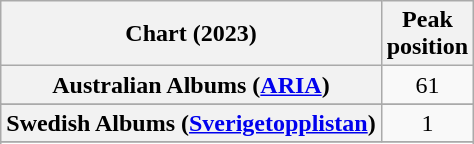<table class="wikitable sortable plainrowheaders" style="text-align:center">
<tr>
<th scope="col">Chart (2023)</th>
<th scope="col">Peak<br>position</th>
</tr>
<tr>
<th scope="row">Australian Albums (<a href='#'>ARIA</a>)</th>
<td>61</td>
</tr>
<tr>
</tr>
<tr>
</tr>
<tr>
</tr>
<tr>
</tr>
<tr>
</tr>
<tr>
</tr>
<tr>
</tr>
<tr>
</tr>
<tr>
<th scope="row">Swedish Albums (<a href='#'>Sverigetopplistan</a>)</th>
<td>1</td>
</tr>
<tr>
</tr>
<tr>
</tr>
<tr>
</tr>
<tr>
</tr>
</table>
